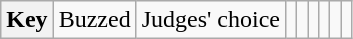<table class="wikitable">
<tr>
<th>Key</th>
<td> Buzzed</td>
<td> Judges' choice</td>
<td></td>
<td></td>
<td></td>
<td></td>
<td></td>
<td></td>
</tr>
</table>
